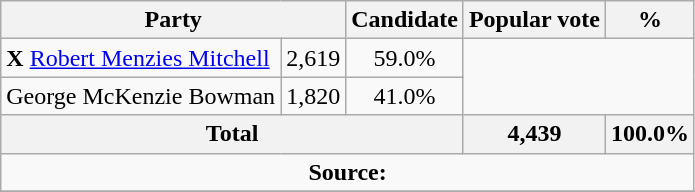<table class="wikitable">
<tr>
<th colspan="2">Party</th>
<th>Candidate</th>
<th>Popular vote</th>
<th>%</th>
</tr>
<tr>
<td> <strong>X</strong> <a href='#'>Robert Menzies Mitchell</a></td>
<td align=center>2,619</td>
<td align=center>59.0%</td>
</tr>
<tr>
<td>George McKenzie Bowman</td>
<td align=center>1,820</td>
<td align=center>41.0%</td>
</tr>
<tr>
<th colspan=3>Total</th>
<th>4,439</th>
<th>100.0%</th>
</tr>
<tr>
<td align="center" colspan=5><strong>Source:</strong> </td>
</tr>
<tr>
</tr>
</table>
